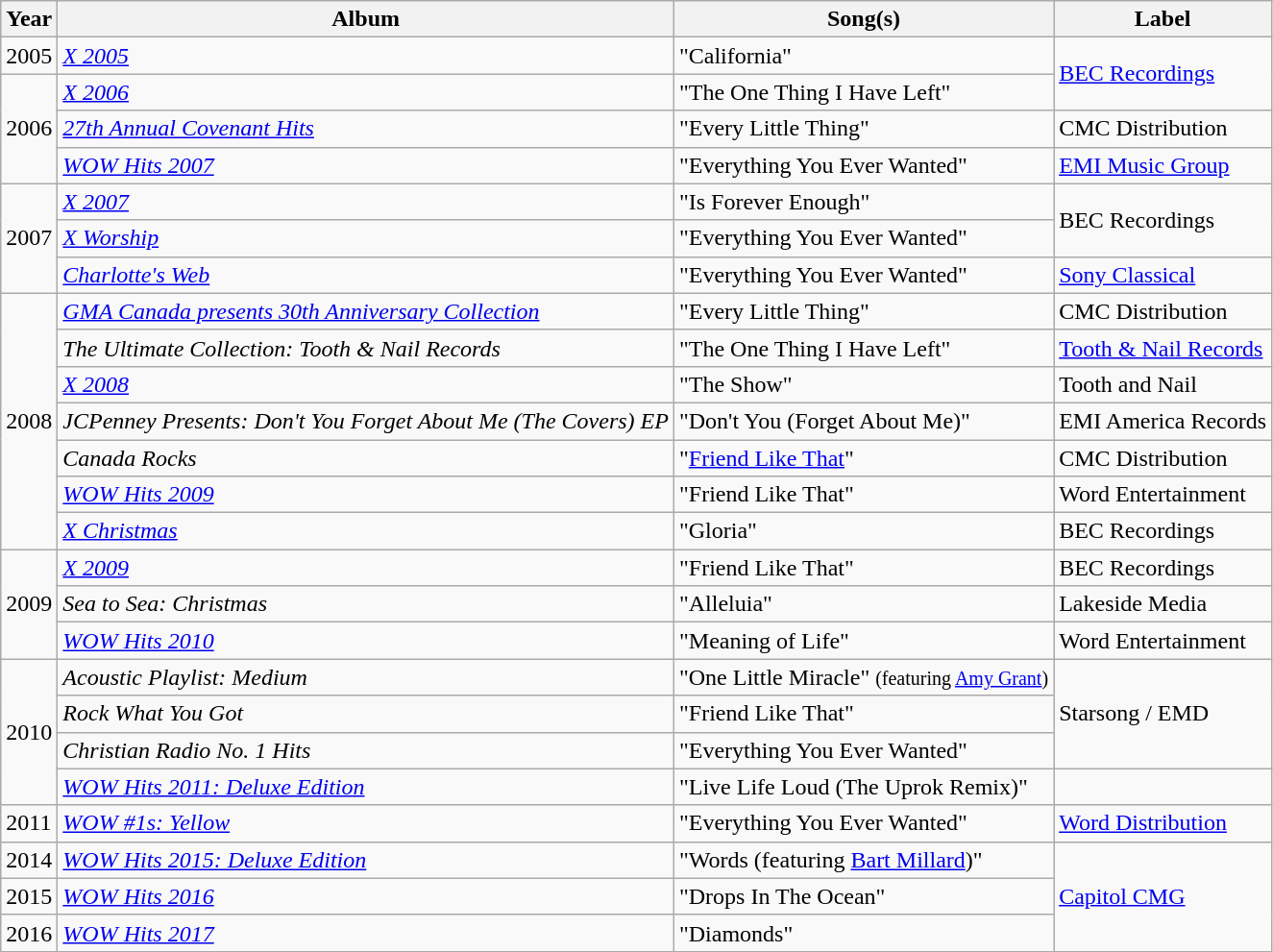<table class="wikitable">
<tr>
<th>Year</th>
<th>Album</th>
<th>Song(s)</th>
<th>Label</th>
</tr>
<tr>
<td>2005</td>
<td><em><a href='#'>X 2005</a></em></td>
<td>"California"</td>
<td rowspan="2"><a href='#'>BEC Recordings</a></td>
</tr>
<tr>
<td rowspan="3">2006</td>
<td><em><a href='#'>X 2006</a></em></td>
<td>"The One Thing I Have Left"</td>
</tr>
<tr>
<td><em><a href='#'>27th Annual Covenant Hits</a></em></td>
<td>"Every Little Thing"</td>
<td>CMC Distribution</td>
</tr>
<tr>
<td><em><a href='#'>WOW Hits 2007</a></em></td>
<td>"Everything You Ever Wanted"</td>
<td><a href='#'>EMI Music Group</a></td>
</tr>
<tr>
<td rowspan="3">2007</td>
<td><em><a href='#'>X 2007</a></em></td>
<td>"Is Forever Enough"</td>
<td rowspan="2">BEC Recordings</td>
</tr>
<tr>
<td><em><a href='#'>X Worship</a></em></td>
<td>"Everything You Ever Wanted"</td>
</tr>
<tr>
<td><em><a href='#'>Charlotte's Web</a></em></td>
<td>"Everything You Ever Wanted"</td>
<td><a href='#'>Sony Classical</a></td>
</tr>
<tr>
<td rowspan="7">2008</td>
<td><em><a href='#'>GMA Canada presents 30th Anniversary Collection</a></em></td>
<td>"Every Little Thing"</td>
<td>CMC Distribution</td>
</tr>
<tr>
<td><em>The Ultimate Collection: Tooth & Nail Records</em></td>
<td>"The One Thing I Have Left"</td>
<td><a href='#'>Tooth & Nail Records</a></td>
</tr>
<tr>
<td><em><a href='#'>X 2008</a></em></td>
<td>"The Show"</td>
<td>Tooth and Nail</td>
</tr>
<tr>
<td><em>JCPenney Presents: Don't You Forget About Me (The Covers) EP</em></td>
<td>"Don't You (Forget About Me)"</td>
<td>EMI America Records</td>
</tr>
<tr>
<td><em>Canada Rocks</em></td>
<td>"<a href='#'>Friend Like That</a>"</td>
<td>CMC Distribution</td>
</tr>
<tr>
<td><em><a href='#'>WOW Hits 2009</a></em></td>
<td>"Friend Like That"</td>
<td>Word Entertainment</td>
</tr>
<tr>
<td><em><a href='#'>X Christmas</a></em></td>
<td>"Gloria"</td>
<td>BEC Recordings</td>
</tr>
<tr>
<td rowspan="3">2009</td>
<td><em><a href='#'>X 2009</a></em></td>
<td>"Friend Like That"</td>
<td>BEC Recordings</td>
</tr>
<tr>
<td><em>Sea to Sea: Christmas</em></td>
<td>"Alleluia"</td>
<td>Lakeside Media</td>
</tr>
<tr>
<td><em><a href='#'>WOW Hits 2010</a></em></td>
<td>"Meaning of Life"</td>
<td>Word Entertainment</td>
</tr>
<tr>
<td rowspan="4">2010</td>
<td><em>Acoustic Playlist: Medium</em></td>
<td>"One Little Miracle" <small>(featuring <a href='#'>Amy Grant</a>)</small></td>
<td rowspan="3">Starsong / EMD</td>
</tr>
<tr>
<td><em>Rock What You Got</em></td>
<td>"Friend Like That"</td>
</tr>
<tr>
<td><em>Christian Radio No. 1 Hits</em></td>
<td>"Everything You Ever Wanted"</td>
</tr>
<tr>
<td><em><a href='#'>WOW Hits 2011: Deluxe Edition</a></em></td>
<td>"Live Life Loud (The Uprok Remix)"</td>
<td></td>
</tr>
<tr>
<td>2011</td>
<td><em><a href='#'>WOW #1s: Yellow</a></em></td>
<td>"Everything You Ever Wanted"</td>
<td><a href='#'>Word Distribution</a></td>
</tr>
<tr>
<td>2014</td>
<td><em><a href='#'>WOW Hits 2015: Deluxe Edition</a></em></td>
<td>"Words (featuring <a href='#'>Bart Millard</a>)"</td>
<td rowspan="3"><a href='#'>Capitol CMG</a></td>
</tr>
<tr>
<td>2015</td>
<td><em><a href='#'>WOW Hits 2016</a></em></td>
<td>"Drops In The Ocean"</td>
</tr>
<tr>
<td>2016</td>
<td><em><a href='#'>WOW Hits 2017</a></em></td>
<td>"Diamonds"</td>
</tr>
</table>
